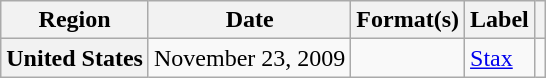<table class="wikitable plainrowheaders">
<tr>
<th scope="col">Region</th>
<th scope="col">Date</th>
<th scope="col">Format(s)</th>
<th scope="col">Label</th>
<th scope="col"></th>
</tr>
<tr>
<th scope="row">United States</th>
<td>November 23, 2009</td>
<td></td>
<td><a href='#'>Stax</a></td>
<td align="center"></td>
</tr>
</table>
